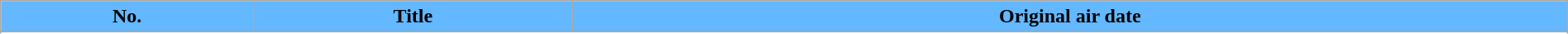<table class="wikitable plainrowheaders" width="100%">
<tr>
<th style="background-color: #63B8FF;">No.</th>
<th style="background-color: #63B8FF;">Title</th>
<th style="background-color: #63B8FF;">Original air date</th>
</tr>
<tr>
</tr>
<tr>
</tr>
<tr>
</tr>
<tr>
</tr>
</table>
